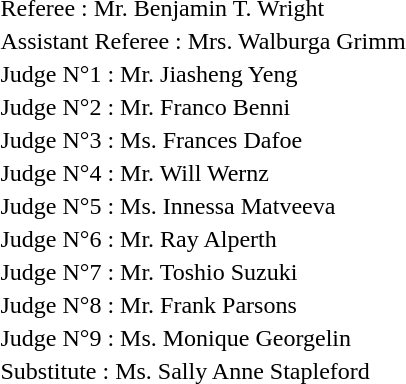<table>
<tr>
<td>Referee : Mr. Benjamin T. Wright</td>
</tr>
<tr>
<td>Assistant Referee : Mrs. Walburga Grimm</td>
</tr>
<tr>
<td>Judge N°1 : Mr. Jiasheng Yeng </td>
</tr>
<tr>
<td>Judge N°2 : Mr. Franco Benni </td>
</tr>
<tr>
<td>Judge N°3 : Ms. Frances Dafoe </td>
</tr>
<tr>
<td>Judge N°4 : Mr. Will Wernz </td>
</tr>
<tr>
<td>Judge N°5 : Ms. Innessa Matveeva </td>
</tr>
<tr>
<td>Judge N°6 : Mr. Ray Alperth </td>
</tr>
<tr>
<td>Judge N°7 : Mr. Toshio Suzuki </td>
</tr>
<tr>
<td>Judge N°8 : Mr. Frank Parsons </td>
</tr>
<tr>
<td>Judge N°9 : Ms. Monique Georgelin </td>
</tr>
<tr>
<td>Substitute : Ms. Sally Anne Stapleford </td>
</tr>
</table>
